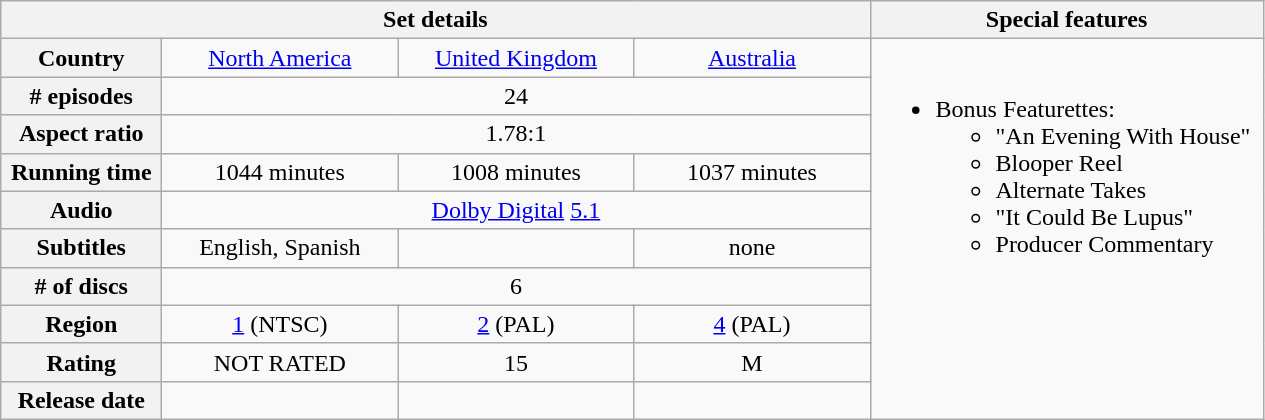<table style="text-align:center;" class="wikitable">
<tr>
<th colspan="4">Set details</th>
<th>Special features</th>
</tr>
<tr>
<th width="100px">Country</th>
<td width="150px"><a href='#'>North America</a></td>
<td width="150px"><a href='#'>United Kingdom</a></td>
<td width="150px"><a href='#'>Australia</a></td>
<td style="padding-right: 8px" align="left" valign="top" rowspan="10"><br><ul><li>Bonus Featurettes:<ul><li>"An Evening With House"</li><li>Blooper Reel</li><li>Alternate Takes</li><li>"It Could Be Lupus"</li><li>Producer Commentary</li></ul></li></ul></td>
</tr>
<tr>
<th># episodes</th>
<td colspan="3">24</td>
</tr>
<tr>
<th>Aspect ratio</th>
<td colspan="3">1.78:1</td>
</tr>
<tr>
<th>Running time</th>
<td>1044 minutes</td>
<td>1008 minutes</td>
<td>1037 minutes</td>
</tr>
<tr>
<th>Audio</th>
<td colspan="3"><a href='#'>Dolby Digital</a> <a href='#'>5.1</a></td>
</tr>
<tr>
<th>Subtitles</th>
<td>English, Spanish</td>
<td></td>
<td>none</td>
</tr>
<tr>
<th># of discs</th>
<td colspan="3">6</td>
</tr>
<tr>
<th>Region</th>
<td><a href='#'>1</a> (NTSC)</td>
<td><a href='#'>2</a> (PAL)</td>
<td><a href='#'>4</a> (PAL)</td>
</tr>
<tr>
<th>Rating</th>
<td>NOT RATED</td>
<td>15</td>
<td>M</td>
</tr>
<tr>
<th>Release date</th>
<td></td>
<td></td>
<td></td>
</tr>
</table>
